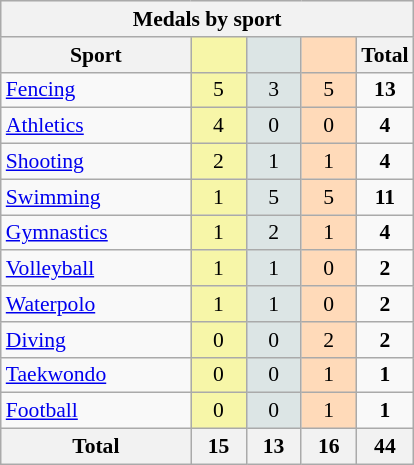<table class="wikitable" style="font-size:90%; text-align:center;">
<tr style="background:#efefef;">
<th colspan=5>Medals by sport</th>
</tr>
<tr>
<th width=120>Sport</th>
<th scope="col" width=30 style="background:#F7F6A8;"></th>
<th scope="col" width=30 style="background:#DCE5E5;"></th>
<th scope="col" width=30 style="background:#FFDAB9;"></th>
<th width=30>Total</th>
</tr>
<tr>
<td align=left><a href='#'>Fencing</a></td>
<td style="background:#F7F6A8;">5</td>
<td style="background:#DCE5E5;">3</td>
<td style="background:#FFDAB9;">5</td>
<td><strong>13</strong></td>
</tr>
<tr>
<td align=left><a href='#'>Athletics</a></td>
<td style="background:#F7F6A8;">4</td>
<td style="background:#DCE5E5;">0</td>
<td style="background:#FFDAB9;">0</td>
<td><strong>4</strong></td>
</tr>
<tr>
<td align=left><a href='#'>Shooting</a></td>
<td style="background:#F7F6A8;">2</td>
<td style="background:#DCE5E5;">1</td>
<td style="background:#FFDAB9;">1</td>
<td><strong>4</strong></td>
</tr>
<tr>
<td align=left><a href='#'>Swimming</a></td>
<td style="background:#F7F6A8;">1</td>
<td style="background:#DCE5E5;">5</td>
<td style="background:#FFDAB9;">5</td>
<td><strong>11</strong></td>
</tr>
<tr>
<td align=left><a href='#'>Gymnastics</a></td>
<td style="background:#F7F6A8;">1</td>
<td style="background:#DCE5E5;">2</td>
<td style="background:#FFDAB9;">1</td>
<td><strong>4</strong></td>
</tr>
<tr>
<td align=left><a href='#'>Volleyball</a></td>
<td style="background:#F7F6A8;">1</td>
<td style="background:#DCE5E5;">1</td>
<td style="background:#FFDAB9;">0</td>
<td><strong>2</strong></td>
</tr>
<tr>
<td align=left><a href='#'>Waterpolo</a></td>
<td style="background:#F7F6A8;">1</td>
<td style="background:#DCE5E5;">1</td>
<td style="background:#FFDAB9;">0</td>
<td><strong>2</strong></td>
</tr>
<tr>
<td align=left><a href='#'>Diving</a></td>
<td style="background:#F7F6A8;">0</td>
<td style="background:#DCE5E5;">0</td>
<td style="background:#FFDAB9;">2</td>
<td><strong>2</strong></td>
</tr>
<tr>
<td align=left><a href='#'>Taekwondo</a></td>
<td style="background:#F7F6A8;">0</td>
<td style="background:#DCE5E5;">0</td>
<td style="background:#FFDAB9;">1</td>
<td><strong>1</strong></td>
</tr>
<tr>
<td align=left><a href='#'>Football</a></td>
<td style="background:#F7F6A8;">0</td>
<td style="background:#DCE5E5;">0</td>
<td style="background:#FFDAB9;">1</td>
<td><strong>1</strong></td>
</tr>
<tr class="sortbottom">
<th>Total</th>
<th>15</th>
<th>13</th>
<th>16</th>
<th>44</th>
</tr>
</table>
